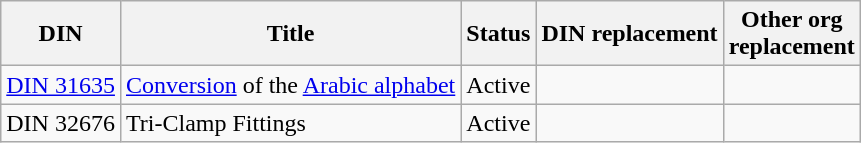<table class="wikitable sortable">
<tr>
<th>DIN</th>
<th>Title</th>
<th>Status</th>
<th>DIN replacement</th>
<th>Other org<br>replacement</th>
</tr>
<tr>
<td><a href='#'>DIN 31635</a></td>
<td><a href='#'>Conversion</a> of the <a href='#'>Arabic alphabet</a></td>
<td>Active</td>
<td></td>
<td></td>
</tr>
<tr>
<td>DIN 32676</td>
<td>Tri-Clamp Fittings</td>
<td>Active</td>
<td></td>
<td></td>
</tr>
</table>
